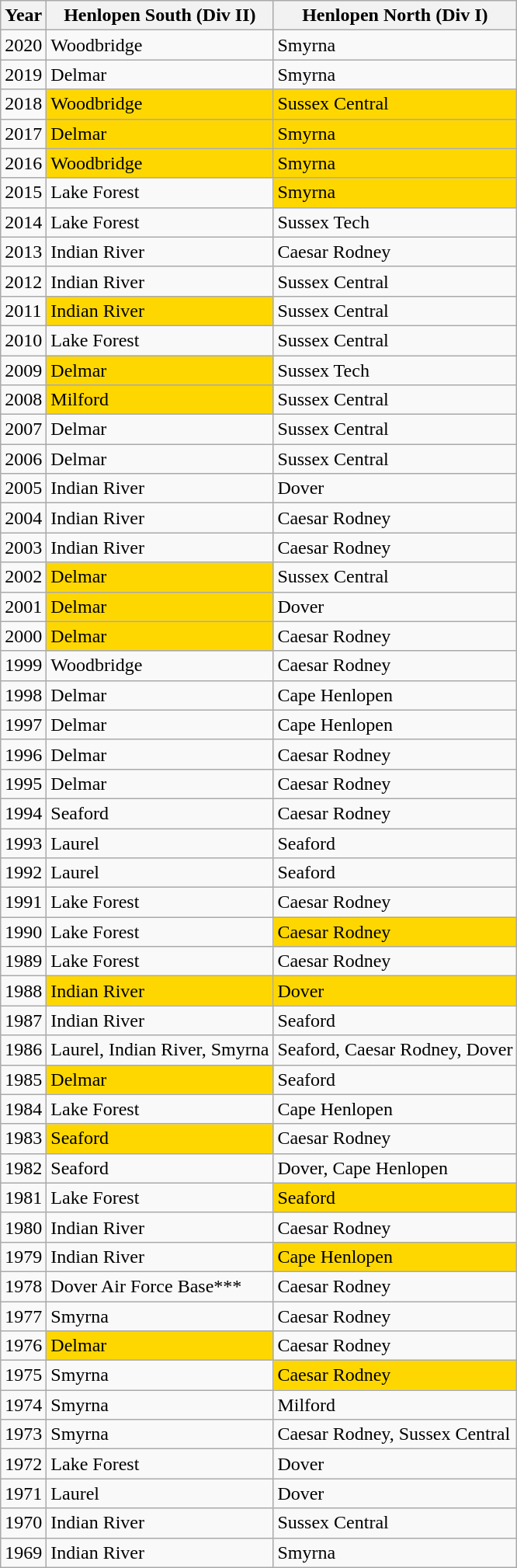<table class="wikitable">
<tr>
<th>Year</th>
<th>Henlopen South (Div II)</th>
<th>Henlopen North (Div I)</th>
</tr>
<tr>
<td>2020</td>
<td>Woodbridge</td>
<td>Smyrna</td>
</tr>
<tr>
<td>2019</td>
<td>Delmar</td>
<td>Smyrna</td>
</tr>
<tr>
<td>2018</td>
<td style="background:gold;"><span>Woodbridge</span></td>
<td style="background:gold;"><span>Sussex Central</span></td>
</tr>
<tr>
<td>2017</td>
<td style="background:gold;"><span>Delmar</span></td>
<td style="background:gold;"><span>Smyrna</span></td>
</tr>
<tr>
<td>2016</td>
<td style="background:gold;"><span>Woodbridge</span></td>
<td style="background:gold;"><span>Smyrna</span></td>
</tr>
<tr>
<td>2015</td>
<td>Lake Forest</td>
<td style="background:gold;"><span>Smyrna</span></td>
</tr>
<tr>
<td>2014</td>
<td>Lake Forest</td>
<td>Sussex Tech</td>
</tr>
<tr>
<td>2013</td>
<td>Indian River</td>
<td>Caesar Rodney</td>
</tr>
<tr>
<td>2012</td>
<td>Indian River</td>
<td>Sussex Central</td>
</tr>
<tr>
<td>2011</td>
<td style="background:gold;"><span> Indian River </span></td>
<td>Sussex Central</td>
</tr>
<tr>
<td>2010</td>
<td>Lake Forest</td>
<td>Sussex Central</td>
</tr>
<tr>
<td>2009</td>
<td style="background:gold;"><span> Delmar </span></td>
<td>Sussex Tech</td>
</tr>
<tr>
<td>2008</td>
<td style="background:gold;"><span> Milford </span></td>
<td>Sussex Central</td>
</tr>
<tr>
<td>2007</td>
<td>Delmar</td>
<td>Sussex Central</td>
</tr>
<tr>
<td>2006</td>
<td>Delmar</td>
<td>Sussex Central</td>
</tr>
<tr>
<td>2005</td>
<td>Indian River</td>
<td>Dover</td>
</tr>
<tr>
<td>2004</td>
<td>Indian River</td>
<td>Caesar Rodney</td>
</tr>
<tr>
<td>2003</td>
<td>Indian River</td>
<td>Caesar Rodney</td>
</tr>
<tr>
<td>2002</td>
<td style="background:gold;"><span> Delmar </span></td>
<td>Sussex Central</td>
</tr>
<tr>
<td>2001</td>
<td style="background:gold;"><span> Delmar </span></td>
<td>Dover</td>
</tr>
<tr>
<td>2000</td>
<td style="background:gold;"><span> Delmar </span></td>
<td>Caesar Rodney</td>
</tr>
<tr>
<td>1999</td>
<td>Woodbridge</td>
<td>Caesar Rodney</td>
</tr>
<tr>
<td>1998</td>
<td>Delmar</td>
<td>Cape Henlopen</td>
</tr>
<tr>
<td>1997</td>
<td>Delmar</td>
<td>Cape Henlopen</td>
</tr>
<tr>
<td>1996</td>
<td>Delmar</td>
<td>Caesar Rodney</td>
</tr>
<tr>
<td>1995</td>
<td>Delmar</td>
<td>Caesar Rodney</td>
</tr>
<tr>
<td>1994</td>
<td>Seaford</td>
<td>Caesar Rodney</td>
</tr>
<tr>
<td>1993</td>
<td>Laurel</td>
<td>Seaford</td>
</tr>
<tr>
<td>1992</td>
<td>Laurel</td>
<td>Seaford</td>
</tr>
<tr>
<td>1991</td>
<td>Lake Forest</td>
<td>Caesar Rodney</td>
</tr>
<tr>
<td>1990</td>
<td>Lake Forest</td>
<td style="background:gold;"><span> Caesar Rodney </span></td>
</tr>
<tr>
<td>1989</td>
<td>Lake Forest</td>
<td>Caesar Rodney</td>
</tr>
<tr>
<td>1988</td>
<td style="background:gold;"><span> Indian River </span></td>
<td style="background:gold;"><span> Dover </span></td>
</tr>
<tr>
<td>1987</td>
<td>Indian River</td>
<td>Seaford</td>
</tr>
<tr>
<td>1986</td>
<td>Laurel, Indian River, Smyrna</td>
<td>Seaford, Caesar Rodney, Dover</td>
</tr>
<tr>
<td>1985</td>
<td style="background:gold;"><span> Delmar </span></td>
<td>Seaford</td>
</tr>
<tr>
<td>1984</td>
<td>Lake Forest</td>
<td>Cape Henlopen</td>
</tr>
<tr>
<td>1983</td>
<td style="background:gold;"><span> Seaford </span></td>
<td>Caesar Rodney</td>
</tr>
<tr>
<td>1982</td>
<td>Seaford</td>
<td>Dover, Cape Henlopen</td>
</tr>
<tr>
<td>1981</td>
<td>Lake Forest</td>
<td style="background:gold;"><span> Seaford </span></td>
</tr>
<tr>
<td>1980</td>
<td>Indian River</td>
<td>Caesar Rodney</td>
</tr>
<tr>
<td>1979</td>
<td>Indian River</td>
<td style="background:gold;"><span> Cape Henlopen </span></td>
</tr>
<tr>
<td>1978</td>
<td>Dover Air Force Base***</td>
<td>Caesar Rodney</td>
</tr>
<tr>
<td>1977</td>
<td>Smyrna</td>
<td>Caesar Rodney</td>
</tr>
<tr>
<td>1976</td>
<td style="background:gold;"><span> Delmar </span></td>
<td>Caesar Rodney</td>
</tr>
<tr>
<td>1975</td>
<td>Smyrna</td>
<td style="background:gold;"><span> Caesar Rodney </span></td>
</tr>
<tr>
<td>1974</td>
<td>Smyrna</td>
<td>Milford</td>
</tr>
<tr>
<td>1973</td>
<td>Smyrna</td>
<td>Caesar Rodney, Sussex Central</td>
</tr>
<tr>
<td>1972</td>
<td>Lake Forest</td>
<td>Dover</td>
</tr>
<tr>
<td>1971</td>
<td>Laurel</td>
<td>Dover</td>
</tr>
<tr>
<td>1970</td>
<td>Indian River</td>
<td>Sussex Central</td>
</tr>
<tr>
<td>1969</td>
<td>Indian River</td>
<td>Smyrna</td>
</tr>
</table>
